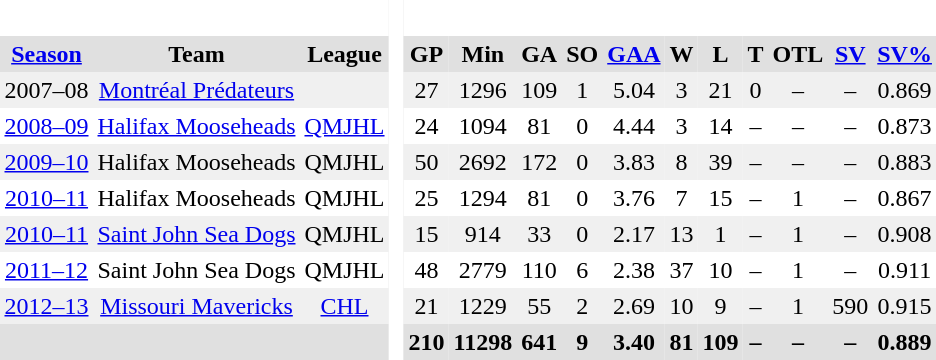<table BORDER="0" CELLPADDING="3" CELLSPACING="0" ID="Table3">
<tr bgcolor="#e0e0e0">
<th colspan="3" bgcolor="#ffffff"> </th>
<th rowspan="99" bgcolor="#ffffff"> </th>
</tr>
<tr bgcolor="#e0e0e0">
<th><a href='#'>Season</a></th>
<th>Team</th>
<th>League</th>
<th>GP</th>
<th>Min</th>
<th>GA</th>
<th>SO</th>
<th><a href='#'>GAA</a></th>
<th>W</th>
<th>L</th>
<th>T</th>
<th>OTL</th>
<th><a href='#'>SV</a></th>
<th><a href='#'>SV%</a></th>
</tr>
<tr ALIGN="center" bgcolor="#f0f0f0">
<td>2007–08</td>
<td><a href='#'>Montréal Prédateurs</a></td>
<td></td>
<td>27</td>
<td>1296</td>
<td>109</td>
<td>1</td>
<td>5.04</td>
<td>3</td>
<td>21</td>
<td>0</td>
<td>–</td>
<td>–</td>
<td>0.869</td>
</tr>
<tr ALIGN="center">
<td><a href='#'>2008–09</a></td>
<td><a href='#'>Halifax Mooseheads</a></td>
<td><a href='#'>QMJHL</a></td>
<td>24</td>
<td>1094</td>
<td>81</td>
<td>0</td>
<td>4.44</td>
<td>3</td>
<td>14</td>
<td>–</td>
<td>–</td>
<td>–</td>
<td>0.873</td>
</tr>
<tr ALIGN="center" bgcolor="#f0f0f0">
<td><a href='#'>2009–10</a></td>
<td>Halifax Mooseheads</td>
<td>QMJHL</td>
<td>50</td>
<td>2692</td>
<td>172</td>
<td>0</td>
<td>3.83</td>
<td>8</td>
<td>39</td>
<td>–</td>
<td>–</td>
<td>–</td>
<td>0.883</td>
</tr>
<tr ALIGN="center">
<td><a href='#'>2010–11</a></td>
<td>Halifax Mooseheads</td>
<td>QMJHL</td>
<td>25</td>
<td>1294</td>
<td>81</td>
<td>0</td>
<td>3.76</td>
<td>7</td>
<td>15</td>
<td>–</td>
<td>1</td>
<td>–</td>
<td>0.867</td>
</tr>
<tr ALIGN="center" bgcolor="#f0f0f0">
<td><a href='#'>2010–11</a></td>
<td><a href='#'>Saint John Sea Dogs</a></td>
<td>QMJHL</td>
<td>15</td>
<td>914</td>
<td>33</td>
<td>0</td>
<td>2.17</td>
<td>13</td>
<td>1</td>
<td>–</td>
<td>1</td>
<td>–</td>
<td>0.908</td>
</tr>
<tr ALIGN="center">
<td><a href='#'>2011–12</a></td>
<td>Saint John Sea Dogs</td>
<td>QMJHL</td>
<td>48</td>
<td>2779</td>
<td>110</td>
<td>6</td>
<td>2.38</td>
<td>37</td>
<td>10</td>
<td>–</td>
<td>1</td>
<td>–</td>
<td>0.911</td>
</tr>
<tr ALIGN="center" bgcolor="#f0f0f0">
<td><a href='#'>2012–13</a></td>
<td><a href='#'>Missouri Mavericks</a></td>
<td><a href='#'>CHL</a></td>
<td>21</td>
<td>1229</td>
<td>55</td>
<td>2</td>
<td>2.69</td>
<td>10</td>
<td>9</td>
<td>–</td>
<td>1</td>
<td>590</td>
<td>0.915</td>
</tr>
<tr ALIGN="center" bgcolor="#e0e0e0">
<th colspan="3"></th>
<th>210</th>
<th>11298</th>
<th>641</th>
<th>9</th>
<th>3.40</th>
<th>81</th>
<th>109</th>
<th>–</th>
<th>–</th>
<th>–</th>
<th>0.889</th>
</tr>
</table>
